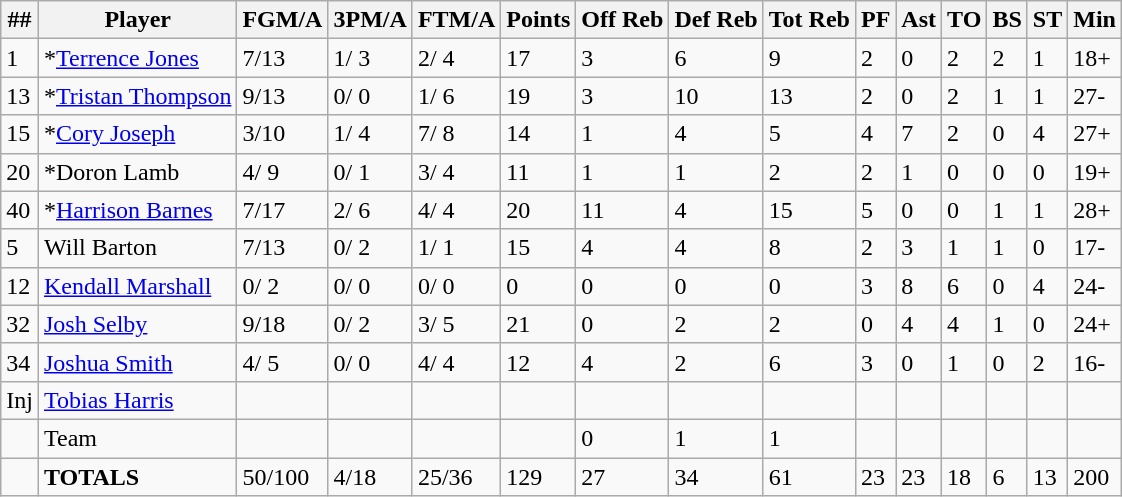<table class="wikitable sortable">
<tr>
<th>##</th>
<th>Player</th>
<th>FGM/A</th>
<th>3PM/A</th>
<th>FTM/A</th>
<th>Points</th>
<th>Off Reb</th>
<th>Def Reb</th>
<th>Tot Reb</th>
<th>PF</th>
<th>Ast</th>
<th>TO</th>
<th>BS</th>
<th>ST</th>
<th>Min</th>
</tr>
<tr>
<td>1</td>
<td>*<a href='#'>Terrence Jones</a></td>
<td>7/13</td>
<td>1/ 3</td>
<td>2/ 4</td>
<td>17</td>
<td>3</td>
<td>6</td>
<td>9</td>
<td>2</td>
<td>0</td>
<td>2</td>
<td>2</td>
<td>1</td>
<td>18+</td>
</tr>
<tr>
<td>13</td>
<td>*<a href='#'>Tristan Thompson</a></td>
<td>9/13</td>
<td>0/ 0</td>
<td>1/ 6</td>
<td>19</td>
<td>3</td>
<td>10</td>
<td>13</td>
<td>2</td>
<td>0</td>
<td>2</td>
<td>1</td>
<td>1</td>
<td>27-</td>
</tr>
<tr>
<td>15</td>
<td>*<a href='#'>Cory Joseph</a></td>
<td>3/10</td>
<td>1/ 4</td>
<td>7/ 8</td>
<td>14</td>
<td>1</td>
<td>4</td>
<td>5</td>
<td>4</td>
<td>7</td>
<td>2</td>
<td>0</td>
<td>4</td>
<td>27+</td>
</tr>
<tr>
<td>20</td>
<td>*Doron Lamb</td>
<td>4/ 9</td>
<td>0/ 1</td>
<td>3/ 4</td>
<td>11</td>
<td>1</td>
<td>1</td>
<td>2</td>
<td>2</td>
<td>1</td>
<td>0</td>
<td>0</td>
<td>0</td>
<td>19+</td>
</tr>
<tr>
<td>40</td>
<td>*<a href='#'>Harrison Barnes</a></td>
<td>7/17</td>
<td>2/ 6</td>
<td>4/ 4</td>
<td>20</td>
<td>11</td>
<td>4</td>
<td>15</td>
<td>5</td>
<td>0</td>
<td>0</td>
<td>1</td>
<td>1</td>
<td>28+</td>
</tr>
<tr>
<td>5</td>
<td>Will Barton</td>
<td>7/13</td>
<td>0/ 2</td>
<td>1/ 1</td>
<td>15</td>
<td>4</td>
<td>4</td>
<td>8</td>
<td>2</td>
<td>3</td>
<td>1</td>
<td>1</td>
<td>0</td>
<td>17-</td>
</tr>
<tr>
<td>12</td>
<td><a href='#'>Kendall Marshall</a></td>
<td>0/ 2</td>
<td>0/ 0</td>
<td>0/ 0</td>
<td>0</td>
<td>0</td>
<td>0</td>
<td>0</td>
<td>3</td>
<td>8</td>
<td>6</td>
<td>0</td>
<td>4</td>
<td>24-</td>
</tr>
<tr>
<td>32</td>
<td><a href='#'>Josh Selby</a></td>
<td>9/18</td>
<td>0/ 2</td>
<td>3/ 5</td>
<td>21</td>
<td>0</td>
<td>2</td>
<td>2</td>
<td>0</td>
<td>4</td>
<td>4</td>
<td>1</td>
<td>0</td>
<td>24+</td>
</tr>
<tr>
<td>34</td>
<td><a href='#'>Joshua Smith</a></td>
<td>4/ 5</td>
<td>0/ 0</td>
<td>4/ 4</td>
<td>12</td>
<td>4</td>
<td>2</td>
<td>6</td>
<td>3</td>
<td>0</td>
<td>1</td>
<td>0</td>
<td>2</td>
<td>16-</td>
</tr>
<tr>
<td>Inj</td>
<td><a href='#'>Tobias Harris</a></td>
<td></td>
<td></td>
<td></td>
<td></td>
<td></td>
<td></td>
<td></td>
<td></td>
<td></td>
<td></td>
<td></td>
<td></td>
<td></td>
</tr>
<tr>
<td></td>
<td>Team</td>
<td></td>
<td></td>
<td></td>
<td></td>
<td>0</td>
<td>1</td>
<td>1</td>
<td></td>
<td></td>
<td></td>
<td></td>
<td></td>
<td></td>
</tr>
<tr>
<td></td>
<td><strong>TOTALS</strong></td>
<td>50/100</td>
<td>4/18</td>
<td>25/36</td>
<td>129</td>
<td>27</td>
<td>34</td>
<td>61</td>
<td>23</td>
<td>23</td>
<td>18</td>
<td>6</td>
<td>13</td>
<td>200</td>
</tr>
</table>
